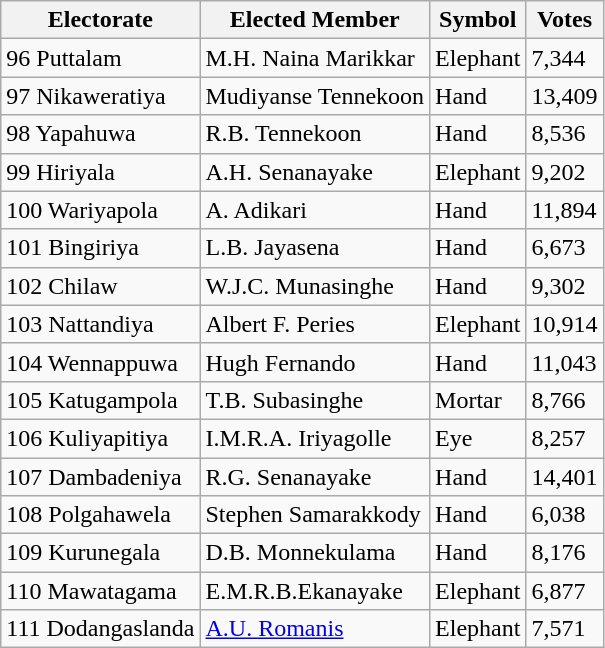<table class="wikitable" border="1">
<tr>
<th>Electorate</th>
<th>Elected Member</th>
<th>Symbol</th>
<th>Votes</th>
</tr>
<tr>
<td>96 Puttalam</td>
<td>M.H.  Naina Marikkar</td>
<td>Elephant</td>
<td>7,344</td>
</tr>
<tr>
<td>97 Nikaweratiya</td>
<td>Mudiyanse Tennekoon</td>
<td>Hand</td>
<td>13,409</td>
</tr>
<tr>
<td>98 Yapahuwa</td>
<td>R.B.  Tennekoon</td>
<td>Hand</td>
<td>8,536</td>
</tr>
<tr>
<td>99 Hiriyala</td>
<td>A.H.  Senanayake</td>
<td>Elephant</td>
<td>9,202</td>
</tr>
<tr>
<td>100 Wariyapola</td>
<td>A.  Adikari</td>
<td>Hand</td>
<td>11,894</td>
</tr>
<tr>
<td>101 Bingiriya</td>
<td>L.B.  Jayasena</td>
<td>Hand</td>
<td>6,673</td>
</tr>
<tr>
<td>102 Chilaw</td>
<td>W.J.C.  Munasinghe</td>
<td>Hand</td>
<td>9,302</td>
</tr>
<tr>
<td>103 Nattandiya</td>
<td>Albert F.  Peries</td>
<td>Elephant</td>
<td>10,914</td>
</tr>
<tr>
<td>104 Wennappuwa</td>
<td>Hugh Fernando</td>
<td>Hand</td>
<td>11,043</td>
</tr>
<tr>
<td>105 Katugampola</td>
<td>T.B.  Subasinghe</td>
<td>Mortar</td>
<td>8,766</td>
</tr>
<tr>
<td>106 Kuliyapitiya</td>
<td>I.M.R.A.  Iriyagolle</td>
<td>Eye</td>
<td>8,257</td>
</tr>
<tr>
<td>107 Dambadeniya</td>
<td>R.G.  Senanayake</td>
<td>Hand</td>
<td>14,401</td>
</tr>
<tr>
<td>108 Polgahawela</td>
<td>Stephen Samarakkody</td>
<td>Hand</td>
<td>6,038</td>
</tr>
<tr>
<td>109 Kurunegala</td>
<td>D.B.  Monnekulama</td>
<td>Hand</td>
<td>8,176</td>
</tr>
<tr>
<td>110 Mawatagama</td>
<td>E.M.R.B.Ekanayake</td>
<td>Elephant</td>
<td>6,877</td>
</tr>
<tr>
<td>111 Dodangaslanda</td>
<td><a href='#'>A.U. Romanis</a></td>
<td>Elephant</td>
<td>7,571</td>
</tr>
</table>
